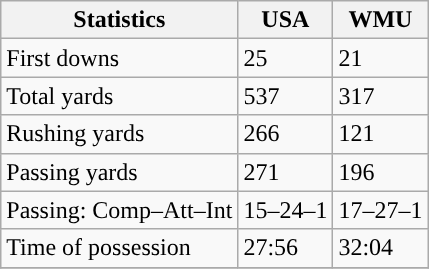<table class="wikitable" style="float: left;">
<tr>
<th>Statistics</th>
<th>USA</th>
<th>WMU</th>
</tr>
<tr>
<td>First downs</td>
<td>25</td>
<td>21</td>
</tr>
<tr>
<td>Total yards</td>
<td>537</td>
<td>317</td>
</tr>
<tr>
<td>Rushing yards</td>
<td>266</td>
<td>121</td>
</tr>
<tr>
<td>Passing yards</td>
<td>271</td>
<td>196</td>
</tr>
<tr>
<td>Passing: Comp–Att–Int</td>
<td>15–24–1</td>
<td>17–27–1</td>
</tr>
<tr>
<td>Time of possession</td>
<td>27:56</td>
<td>32:04</td>
</tr>
<tr>
</tr>
</table>
